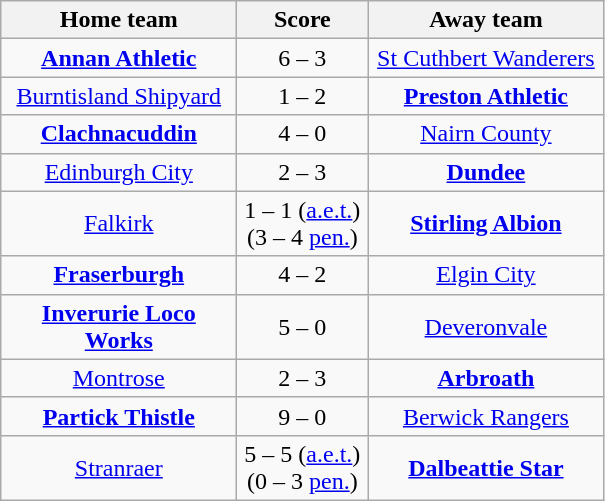<table class="wikitable" style="text-align: center">
<tr>
<th width=150>Home team</th>
<th width=80>Score</th>
<th width=150>Away team</th>
</tr>
<tr>
<td><strong><a href='#'>Annan Athletic</a></strong></td>
<td>6 – 3</td>
<td><a href='#'>St Cuthbert Wanderers</a></td>
</tr>
<tr>
<td><a href='#'>Burntisland Shipyard</a></td>
<td>1 – 2</td>
<td><strong><a href='#'>Preston Athletic</a></strong></td>
</tr>
<tr>
<td><strong><a href='#'>Clachnacuddin</a></strong></td>
<td>4 – 0</td>
<td><a href='#'>Nairn County</a></td>
</tr>
<tr>
<td><a href='#'>Edinburgh City</a></td>
<td>2 – 3</td>
<td><strong><a href='#'>Dundee</a></strong></td>
</tr>
<tr>
<td><a href='#'>Falkirk</a></td>
<td>1 – 1 (<a href='#'>a.e.t.</a>)<br> (3 – 4 <a href='#'>pen.</a>)</td>
<td><strong><a href='#'>Stirling Albion</a></strong></td>
</tr>
<tr>
<td><strong><a href='#'>Fraserburgh</a></strong></td>
<td>4 – 2</td>
<td><a href='#'>Elgin City</a></td>
</tr>
<tr>
<td><strong><a href='#'>Inverurie Loco Works</a></strong></td>
<td>5 – 0</td>
<td><a href='#'>Deveronvale</a></td>
</tr>
<tr>
<td><a href='#'>Montrose</a></td>
<td>2 – 3</td>
<td><strong><a href='#'>Arbroath</a></strong></td>
</tr>
<tr>
<td><strong><a href='#'>Partick Thistle</a></strong></td>
<td>9 – 0</td>
<td><a href='#'>Berwick Rangers</a></td>
</tr>
<tr>
<td><a href='#'>Stranraer</a></td>
<td>5 – 5 (<a href='#'>a.e.t.</a>)<br> (0 – 3 <a href='#'>pen.</a>)</td>
<td><strong><a href='#'>Dalbeattie Star</a></strong></td>
</tr>
</table>
